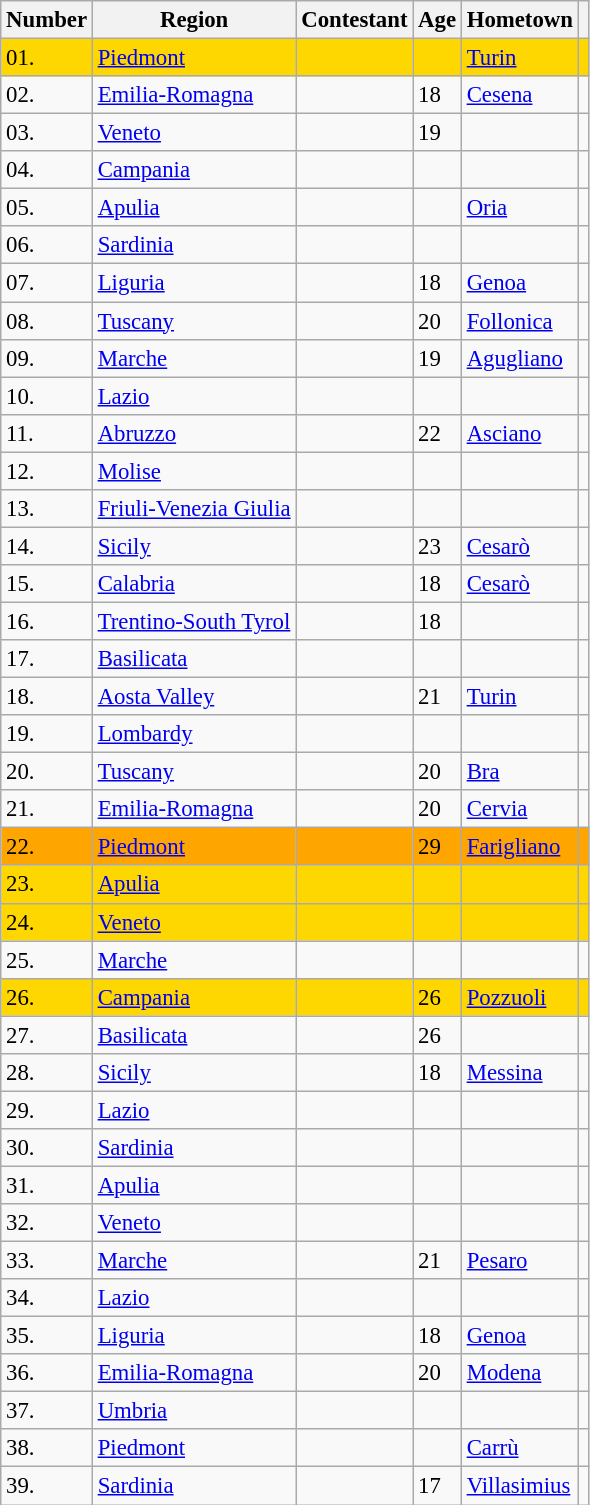<table class="wikitable sortable col1center col4center col6center" style="font-size: 95%;">
<tr>
<th>Number</th>
<th>Region</th>
<th>Contestant</th>
<th>Age</th>
<th class=unsortable>Hometown</th>
<th class=unsortable></th>
</tr>
<tr bgcolor=gold>
<td>01.</td>
<td><a href='#'>Piedmont</a></td>
<td></td>
<td></td>
<td><a href='#'>Turin</a></td>
<td></td>
</tr>
<tr>
<td>02.</td>
<td><a href='#'>Emilia-Romagna</a></td>
<td></td>
<td>18</td>
<td><a href='#'>Cesena</a></td>
<td></td>
</tr>
<tr>
<td>03.</td>
<td><a href='#'>Veneto</a></td>
<td></td>
<td>19</td>
<td></td>
<td></td>
</tr>
<tr>
<td>04.</td>
<td><a href='#'>Campania</a></td>
<td></td>
<td></td>
<td></td>
<td></td>
</tr>
<tr>
<td>05.</td>
<td><a href='#'>Apulia</a></td>
<td></td>
<td></td>
<td><a href='#'>Oria</a></td>
<td></td>
</tr>
<tr>
<td>06.</td>
<td><a href='#'>Sardinia</a></td>
<td></td>
<td></td>
<td></td>
<td></td>
</tr>
<tr>
<td>07.</td>
<td><a href='#'>Liguria</a></td>
<td></td>
<td>18</td>
<td><a href='#'>Genoa</a></td>
<td></td>
</tr>
<tr>
<td>08.</td>
<td><a href='#'>Tuscany</a></td>
<td></td>
<td>20</td>
<td><a href='#'>Follonica</a></td>
<td></td>
</tr>
<tr>
<td>09.</td>
<td><a href='#'>Marche</a></td>
<td></td>
<td>19</td>
<td><a href='#'>Agugliano</a></td>
<td></td>
</tr>
<tr>
<td>10.</td>
<td><a href='#'>Lazio</a></td>
<td></td>
<td></td>
<td></td>
<td></td>
</tr>
<tr>
<td>11.</td>
<td><a href='#'>Abruzzo</a></td>
<td></td>
<td>22</td>
<td><a href='#'>Asciano</a></td>
<td></td>
</tr>
<tr>
<td>12.</td>
<td><a href='#'>Molise</a></td>
<td></td>
<td></td>
<td></td>
<td></td>
</tr>
<tr>
<td>13.</td>
<td><a href='#'>Friuli-Venezia Giulia</a></td>
<td></td>
<td></td>
<td></td>
<td></td>
</tr>
<tr>
<td>14.</td>
<td><a href='#'>Sicily</a></td>
<td></td>
<td>23</td>
<td><a href='#'>Cesarò</a></td>
<td></td>
</tr>
<tr>
<td>15.</td>
<td><a href='#'>Calabria</a></td>
<td></td>
<td>18</td>
<td><a href='#'>Cesarò</a></td>
<td></td>
</tr>
<tr>
<td>16.</td>
<td><a href='#'>Trentino-South Tyrol</a></td>
<td></td>
<td>18</td>
<td></td>
<td></td>
</tr>
<tr>
<td>17.</td>
<td><a href='#'>Basilicata</a></td>
<td></td>
<td></td>
<td></td>
<td></td>
</tr>
<tr>
<td>18.</td>
<td><a href='#'>Aosta Valley</a></td>
<td></td>
<td>21</td>
<td><a href='#'>Turin</a></td>
<td></td>
</tr>
<tr>
<td>19.</td>
<td><a href='#'>Lombardy</a></td>
<td></td>
<td></td>
<td></td>
<td></td>
</tr>
<tr>
<td>20.</td>
<td><a href='#'>Tuscany</a></td>
<td></td>
<td>20</td>
<td><a href='#'>Bra</a></td>
<td></td>
</tr>
<tr>
<td>21.</td>
<td><a href='#'>Emilia-Romagna</a></td>
<td></td>
<td>20</td>
<td><a href='#'>Cervia</a></td>
<td></td>
</tr>
<tr bgcolor=Orange>
<td>22.</td>
<td><a href='#'>Piedmont</a></td>
<td></td>
<td>29</td>
<td><a href='#'>Farigliano</a></td>
<td></td>
</tr>
<tr bgcolor=gold>
<td>23.</td>
<td><a href='#'>Apulia</a></td>
<td></td>
<td></td>
<td></td>
<td></td>
</tr>
<tr bgcolor=gold>
<td>24.</td>
<td><a href='#'>Veneto</a></td>
<td></td>
<td></td>
<td></td>
<td></td>
</tr>
<tr>
<td>25.</td>
<td><a href='#'>Marche</a></td>
<td></td>
<td></td>
<td></td>
<td></td>
</tr>
<tr bgcolor=gold>
<td>26.</td>
<td><a href='#'>Campania</a></td>
<td></td>
<td>26</td>
<td><a href='#'>Pozzuoli</a></td>
<td></td>
</tr>
<tr>
<td>27.</td>
<td><a href='#'>Basilicata</a></td>
<td></td>
<td>26</td>
<td></td>
<td></td>
</tr>
<tr>
<td>28.</td>
<td><a href='#'>Sicily</a></td>
<td></td>
<td>18</td>
<td><a href='#'>Messina</a></td>
<td></td>
</tr>
<tr>
<td>29.</td>
<td><a href='#'>Lazio</a></td>
<td></td>
<td></td>
<td></td>
<td></td>
</tr>
<tr>
<td>30.</td>
<td><a href='#'>Sardinia</a></td>
<td></td>
<td></td>
<td></td>
<td></td>
</tr>
<tr>
<td>31.</td>
<td><a href='#'>Apulia</a></td>
<td></td>
<td></td>
<td></td>
<td></td>
</tr>
<tr>
<td>32.</td>
<td><a href='#'>Veneto</a></td>
<td></td>
<td></td>
<td></td>
<td></td>
</tr>
<tr>
<td>33.</td>
<td><a href='#'>Marche</a></td>
<td></td>
<td>21</td>
<td><a href='#'>Pesaro</a></td>
<td></td>
</tr>
<tr>
<td>34.</td>
<td><a href='#'>Lazio</a></td>
<td></td>
<td></td>
<td></td>
<td></td>
</tr>
<tr>
<td>35.</td>
<td><a href='#'>Liguria</a></td>
<td></td>
<td>18</td>
<td><a href='#'>Genoa</a></td>
<td></td>
</tr>
<tr>
<td>36.</td>
<td><a href='#'>Emilia-Romagna</a></td>
<td></td>
<td>20</td>
<td><a href='#'>Modena</a></td>
<td></td>
</tr>
<tr>
<td>37.</td>
<td><a href='#'>Umbria</a></td>
<td></td>
<td></td>
<td></td>
<td></td>
</tr>
<tr>
<td>38.</td>
<td><a href='#'>Piedmont</a></td>
<td></td>
<td></td>
<td><a href='#'>Carrù</a></td>
<td></td>
</tr>
<tr>
<td>39.</td>
<td><a href='#'>Sardinia</a></td>
<td></td>
<td>17</td>
<td><a href='#'>Villasimius</a></td>
<td></td>
</tr>
</table>
